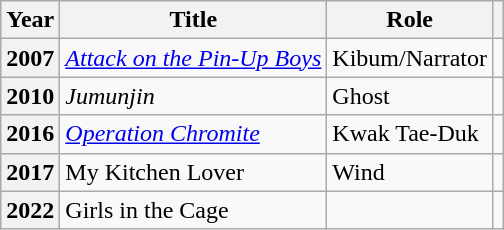<table class="wikitable plainrowheaders sortable">
<tr>
<th scope="col">Year</th>
<th scope="col">Title</th>
<th scope="col">Role</th>
<th scope="col" class="unsortable"></th>
</tr>
<tr>
<th scope="row">2007</th>
<td><em><a href='#'>Attack on the Pin-Up Boys</a></em></td>
<td>Kibum/Narrator</td>
<td style="text-align:center"></td>
</tr>
<tr>
<th scope="row">2010</th>
<td><em>Jumunjin</em></td>
<td>Ghost</td>
<td style="text-align:center"></td>
</tr>
<tr>
<th scope="row">2016</th>
<td><em><a href='#'>Operation Chromite</a></td>
<td>Kwak Tae-Duk</td>
<td style="text-align:center"></td>
</tr>
<tr>
<th scope="row">2017</th>
<td></em>My Kitchen Lover<em></td>
<td>Wind</td>
<td style="text-align:center"></td>
</tr>
<tr>
<th scope="row">2022</th>
<td></em>Girls in the Cage<em></td>
<td></td>
<td style="text-align:center"></td>
</tr>
</table>
